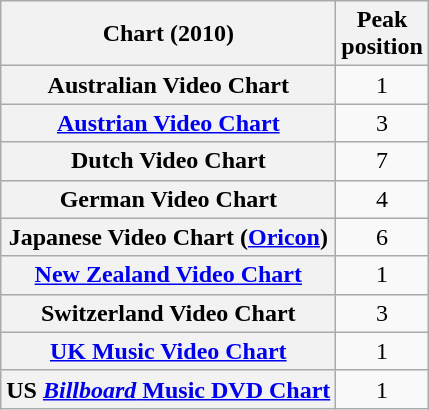<table class="wikitable sortable plainrowheaders">
<tr>
<th scope="col">Chart (2010)</th>
<th scope="col">Peak<br>position</th>
</tr>
<tr>
<th scope="row">Australian Video Chart</th>
<td style="text-align:center;">1</td>
</tr>
<tr>
<th scope="row"><a href='#'>Austrian Video Chart</a></th>
<td style="text-align:center;">3</td>
</tr>
<tr>
<th scope="row">Dutch Video Chart</th>
<td style="text-align:center;">7</td>
</tr>
<tr>
<th scope="row">German Video Chart</th>
<td style="text-align:center;">4</td>
</tr>
<tr>
<th scope="row">Japanese Video Chart (<a href='#'>Oricon</a>)</th>
<td align="center">6</td>
</tr>
<tr>
<th scope="row"><a href='#'>New Zealand Video Chart</a></th>
<td style="text-align:center;">1</td>
</tr>
<tr>
<th scope="row">Switzerland Video Chart</th>
<td style="text-align:center;">3</td>
</tr>
<tr>
<th scope="row"><a href='#'>UK Music Video Chart</a></th>
<td style="text-align:center;">1</td>
</tr>
<tr>
<th scope="row">US <a href='#'><em>Billboard</em> Music DVD Chart</a></th>
<td style="text-align:center;">1</td>
</tr>
</table>
